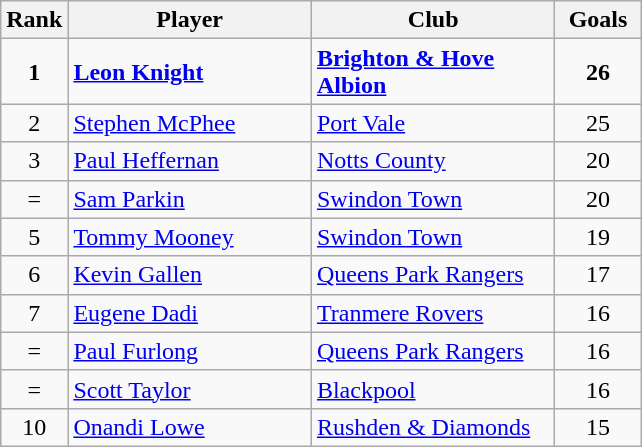<table class="wikitable" style="text-align: center;">
<tr>
<th width=20>Rank</th>
<th width=155>Player</th>
<th width=155>Club</th>
<th width=50>Goals</th>
</tr>
<tr>
<td><strong>1</strong></td>
<td align=left> <strong> <a href='#'>Leon Knight</a> </strong></td>
<td align=left><strong> <a href='#'>Brighton & Hove Albion</a> </strong></td>
<td><strong>26</strong></td>
</tr>
<tr>
<td>2</td>
<td align=left> <a href='#'>Stephen McPhee</a></td>
<td align=left><a href='#'>Port Vale</a></td>
<td>25</td>
</tr>
<tr>
<td>3</td>
<td align=left> <a href='#'>Paul Heffernan</a></td>
<td align=left><a href='#'>Notts County</a></td>
<td>20</td>
</tr>
<tr>
<td>=</td>
<td align=left> <a href='#'>Sam Parkin</a></td>
<td align=left><a href='#'>Swindon Town</a></td>
<td>20</td>
</tr>
<tr>
<td>5</td>
<td align=left> <a href='#'>Tommy Mooney</a></td>
<td align=left><a href='#'>Swindon Town</a></td>
<td>19</td>
</tr>
<tr>
<td>6</td>
<td align=left> <a href='#'>Kevin Gallen</a></td>
<td align=left><a href='#'>Queens Park Rangers</a></td>
<td>17</td>
</tr>
<tr>
<td>7</td>
<td align=left> <a href='#'>Eugene Dadi</a></td>
<td align=left><a href='#'>Tranmere Rovers</a></td>
<td>16</td>
</tr>
<tr>
<td>=</td>
<td align=left> <a href='#'>Paul Furlong</a></td>
<td align=left><a href='#'>Queens Park Rangers</a></td>
<td>16</td>
</tr>
<tr>
<td>=</td>
<td align=left> <a href='#'>Scott Taylor</a></td>
<td align=left><a href='#'>Blackpool</a></td>
<td>16</td>
</tr>
<tr>
<td>10</td>
<td align=left> <a href='#'>Onandi Lowe</a></td>
<td align=left><a href='#'>Rushden & Diamonds</a></td>
<td>15</td>
</tr>
</table>
